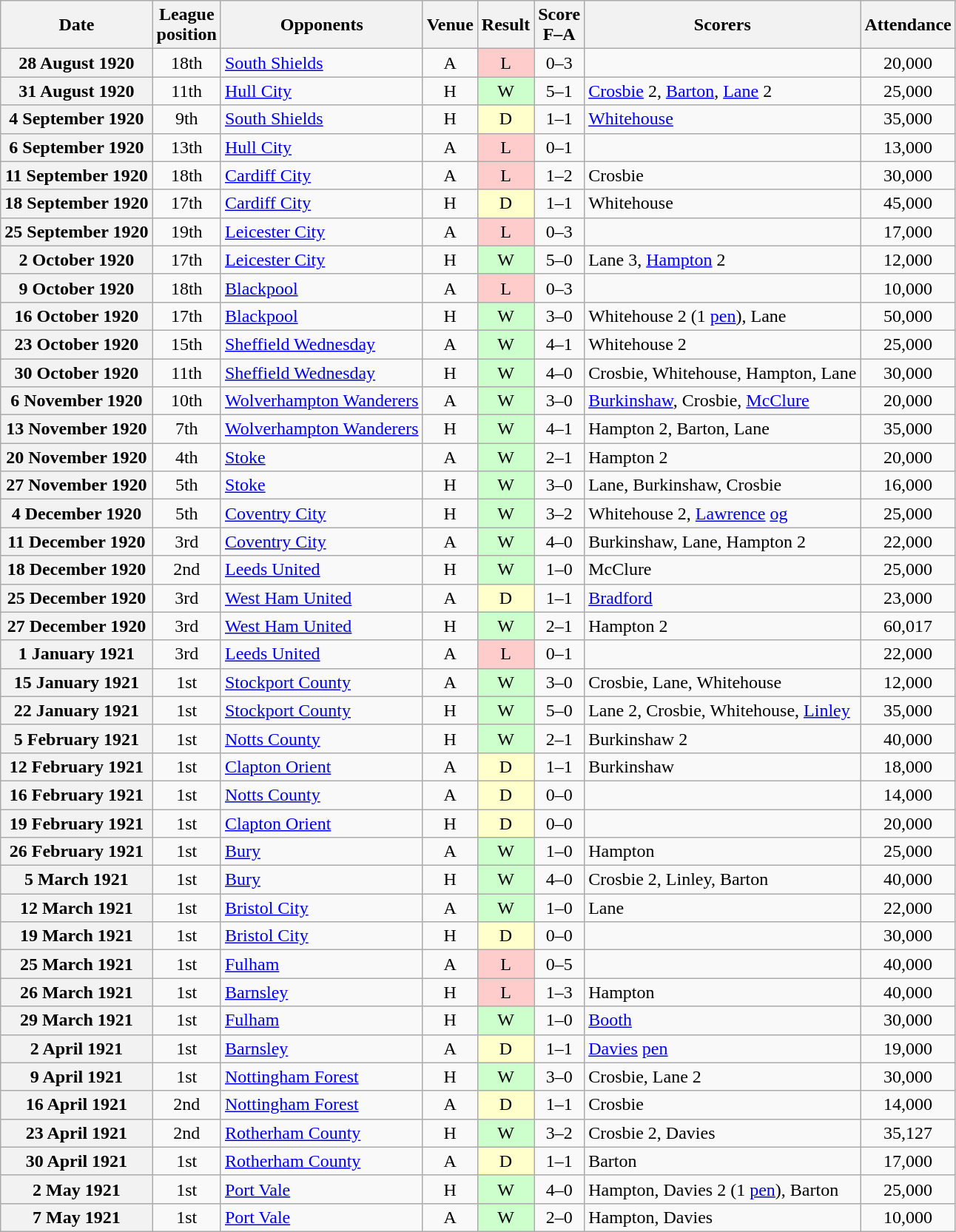<table class="wikitable plainrowheaders" style="text-align:center">
<tr>
<th scope="col">Date</th>
<th scope="col">League<br>position</th>
<th scope="col">Opponents</th>
<th scope="col">Venue</th>
<th scope="col">Result</th>
<th scope="col">Score<br>F–A</th>
<th scope="col">Scorers</th>
<th scope="col">Attendance</th>
</tr>
<tr>
<th scope="row">28 August 1920</th>
<td>18th</td>
<td align="left"><a href='#'>South Shields</a></td>
<td>A</td>
<td style=background:#fcc>L</td>
<td>0–3</td>
<td></td>
<td>20,000</td>
</tr>
<tr>
<th scope="row">31 August 1920</th>
<td>11th</td>
<td align="left"><a href='#'>Hull City</a></td>
<td>H</td>
<td style=background:#cfc>W</td>
<td>5–1</td>
<td align="left"><a href='#'>Crosbie</a> 2, <a href='#'>Barton</a>, <a href='#'>Lane</a> 2</td>
<td>25,000</td>
</tr>
<tr>
<th scope="row">4 September 1920</th>
<td>9th</td>
<td align="left"><a href='#'>South Shields</a></td>
<td>H</td>
<td style=background:#ffc>D</td>
<td>1–1</td>
<td align="left"><a href='#'>Whitehouse</a></td>
<td>35,000</td>
</tr>
<tr>
<th scope="row">6 September 1920</th>
<td>13th</td>
<td align="left"><a href='#'>Hull City</a></td>
<td>A</td>
<td style=background:#fcc>L</td>
<td>0–1</td>
<td></td>
<td>13,000</td>
</tr>
<tr>
<th scope="row">11 September 1920</th>
<td>18th</td>
<td align="left"><a href='#'>Cardiff City</a></td>
<td>A</td>
<td style=background:#fcc>L</td>
<td>1–2</td>
<td align="left">Crosbie</td>
<td>30,000</td>
</tr>
<tr>
<th scope="row">18 September 1920</th>
<td>17th</td>
<td align="left"><a href='#'>Cardiff City</a></td>
<td>H</td>
<td style=background:#ffc>D</td>
<td>1–1</td>
<td align="left">Whitehouse</td>
<td>45,000</td>
</tr>
<tr>
<th scope="row">25 September 1920</th>
<td>19th</td>
<td align="left"><a href='#'>Leicester City</a></td>
<td>A</td>
<td style=background:#fcc>L</td>
<td>0–3</td>
<td></td>
<td>17,000</td>
</tr>
<tr>
<th scope="row">2 October 1920</th>
<td>17th</td>
<td align="left"><a href='#'>Leicester City</a></td>
<td>H</td>
<td style=background:#cfc>W</td>
<td>5–0</td>
<td align="left">Lane 3, <a href='#'>Hampton</a> 2</td>
<td>12,000</td>
</tr>
<tr>
<th scope="row">9 October 1920</th>
<td>18th</td>
<td align="left"><a href='#'>Blackpool</a></td>
<td>A</td>
<td style=background:#fcc>L</td>
<td>0–3</td>
<td></td>
<td>10,000</td>
</tr>
<tr>
<th scope="row">16 October 1920</th>
<td>17th</td>
<td align="left"><a href='#'>Blackpool</a></td>
<td>H</td>
<td style=background:#cfc>W</td>
<td>3–0</td>
<td align="left">Whitehouse 2 (1 <a href='#'>pen</a>), Lane</td>
<td>50,000</td>
</tr>
<tr>
<th scope="row">23 October 1920</th>
<td>15th</td>
<td align="left"><a href='#'>Sheffield Wednesday</a></td>
<td>A</td>
<td style=background:#cfc>W</td>
<td>4–1</td>
<td align="left">Whitehouse 2</td>
<td>25,000</td>
</tr>
<tr>
<th scope="row">30 October 1920</th>
<td>11th</td>
<td align="left"><a href='#'>Sheffield Wednesday</a></td>
<td>H</td>
<td style=background:#cfc>W</td>
<td>4–0</td>
<td align="left">Crosbie, Whitehouse, Hampton, Lane</td>
<td>30,000</td>
</tr>
<tr>
<th scope="row">6 November 1920</th>
<td>10th</td>
<td align="left"><a href='#'>Wolverhampton Wanderers</a></td>
<td>A</td>
<td style=background:#cfc>W</td>
<td>3–0</td>
<td align="left"><a href='#'>Burkinshaw</a>, Crosbie, <a href='#'>McClure</a></td>
<td>20,000</td>
</tr>
<tr>
<th scope="row">13 November 1920</th>
<td>7th</td>
<td align="left"><a href='#'>Wolverhampton Wanderers</a></td>
<td>H</td>
<td style=background:#cfc>W</td>
<td>4–1</td>
<td align="left">Hampton 2, Barton, Lane</td>
<td>35,000</td>
</tr>
<tr>
<th scope="row">20 November 1920</th>
<td>4th</td>
<td align="left"><a href='#'>Stoke</a></td>
<td>A</td>
<td style=background:#cfc>W</td>
<td>2–1</td>
<td align="left">Hampton 2</td>
<td>20,000</td>
</tr>
<tr>
<th scope="row">27 November 1920</th>
<td>5th</td>
<td align="left"><a href='#'>Stoke</a></td>
<td>H</td>
<td style=background:#cfc>W</td>
<td>3–0</td>
<td align="left">Lane, Burkinshaw, Crosbie</td>
<td>16,000</td>
</tr>
<tr>
<th scope="row">4 December 1920</th>
<td>5th</td>
<td align="left"><a href='#'>Coventry City</a></td>
<td>H</td>
<td style=background:#cfc>W</td>
<td>3–2</td>
<td align="left">Whitehouse 2, <a href='#'>Lawrence</a> <a href='#'>og</a></td>
<td>25,000</td>
</tr>
<tr>
<th scope="row">11 December 1920</th>
<td>3rd</td>
<td align="left"><a href='#'>Coventry City</a></td>
<td>A</td>
<td style=background:#cfc>W</td>
<td>4–0</td>
<td align="left">Burkinshaw, Lane, Hampton 2</td>
<td>22,000</td>
</tr>
<tr>
<th scope="row">18 December 1920</th>
<td>2nd</td>
<td align="left"><a href='#'>Leeds United</a></td>
<td>H</td>
<td style=background:#cfc>W</td>
<td>1–0</td>
<td align="left">McClure</td>
<td>25,000</td>
</tr>
<tr>
<th scope="row">25 December 1920</th>
<td>3rd</td>
<td align="left"><a href='#'>West Ham United</a></td>
<td>A</td>
<td style=background:#ffc>D</td>
<td>1–1</td>
<td align="left"><a href='#'>Bradford</a></td>
<td>23,000</td>
</tr>
<tr>
<th scope="row">27 December 1920</th>
<td>3rd</td>
<td align="left"><a href='#'>West Ham United</a></td>
<td>H</td>
<td style=background:#cfc>W</td>
<td>2–1</td>
<td align="left">Hampton 2</td>
<td>60,017</td>
</tr>
<tr>
<th scope="row">1 January 1921</th>
<td>3rd</td>
<td align="left"><a href='#'>Leeds United</a></td>
<td>A</td>
<td style=background:#fcc>L</td>
<td>0–1</td>
<td></td>
<td>22,000</td>
</tr>
<tr>
<th scope="row">15 January 1921</th>
<td>1st</td>
<td align="left"><a href='#'>Stockport County</a></td>
<td>A</td>
<td style=background:#cfc>W</td>
<td>3–0</td>
<td align="left">Crosbie, Lane, Whitehouse</td>
<td>12,000</td>
</tr>
<tr>
<th scope="row">22 January 1921</th>
<td>1st</td>
<td align="left"><a href='#'>Stockport County</a></td>
<td>H</td>
<td style=background:#cfc>W</td>
<td>5–0</td>
<td align="left">Lane 2, Crosbie, Whitehouse, <a href='#'>Linley</a></td>
<td>35,000</td>
</tr>
<tr>
<th scope="row">5 February 1921</th>
<td>1st</td>
<td align="left"><a href='#'>Notts County</a></td>
<td>H</td>
<td style=background:#cfc>W</td>
<td>2–1</td>
<td align="left">Burkinshaw 2</td>
<td>40,000</td>
</tr>
<tr>
<th scope="row">12 February 1921</th>
<td>1st</td>
<td align="left"><a href='#'>Clapton Orient</a></td>
<td>A</td>
<td style=background:#ffc>D</td>
<td>1–1</td>
<td align="left">Burkinshaw</td>
<td>18,000</td>
</tr>
<tr>
<th scope="row">16 February 1921</th>
<td>1st</td>
<td align="left"><a href='#'>Notts County</a></td>
<td>A</td>
<td style=background:#ffc>D</td>
<td>0–0</td>
<td></td>
<td>14,000</td>
</tr>
<tr>
<th scope="row">19 February 1921</th>
<td>1st</td>
<td align="left"><a href='#'>Clapton Orient</a></td>
<td>H</td>
<td style=background:#ffc>D</td>
<td>0–0</td>
<td></td>
<td>20,000</td>
</tr>
<tr>
<th scope="row">26 February 1921</th>
<td>1st</td>
<td align="left"><a href='#'>Bury</a></td>
<td>A</td>
<td style=background:#cfc>W</td>
<td>1–0</td>
<td align="left">Hampton</td>
<td>25,000</td>
</tr>
<tr>
<th scope="row">5 March 1921</th>
<td>1st</td>
<td align="left"><a href='#'>Bury</a></td>
<td>H</td>
<td style=background:#cfc>W</td>
<td>4–0</td>
<td align="left">Crosbie 2, Linley, Barton</td>
<td>40,000</td>
</tr>
<tr>
<th scope="row">12 March 1921</th>
<td>1st</td>
<td align="left"><a href='#'>Bristol City</a></td>
<td>A</td>
<td style=background:#cfc>W</td>
<td>1–0</td>
<td align="left">Lane</td>
<td>22,000</td>
</tr>
<tr>
<th scope="row">19 March 1921</th>
<td>1st</td>
<td align="left"><a href='#'>Bristol City</a></td>
<td>H</td>
<td style=background:#ffc>D</td>
<td>0–0</td>
<td></td>
<td>30,000</td>
</tr>
<tr>
<th scope="row">25 March 1921</th>
<td>1st</td>
<td align="left"><a href='#'>Fulham</a></td>
<td>A</td>
<td style=background:#fcc>L</td>
<td>0–5</td>
<td></td>
<td>40,000</td>
</tr>
<tr>
<th scope="row">26 March 1921</th>
<td>1st</td>
<td align="left"><a href='#'>Barnsley</a></td>
<td>H</td>
<td style=background:#fcc>L</td>
<td>1–3</td>
<td align="left">Hampton</td>
<td>40,000</td>
</tr>
<tr>
<th scope="row">29 March 1921</th>
<td>1st</td>
<td align="left"><a href='#'>Fulham</a></td>
<td>H</td>
<td style=background:#cfc>W</td>
<td>1–0</td>
<td align="left"><a href='#'>Booth</a></td>
<td>30,000</td>
</tr>
<tr>
<th scope="row">2 April 1921</th>
<td>1st</td>
<td align="left"><a href='#'>Barnsley</a></td>
<td>A</td>
<td style=background:#ffc>D</td>
<td>1–1</td>
<td align="left"><a href='#'>Davies</a> <a href='#'>pen</a></td>
<td>19,000</td>
</tr>
<tr>
<th scope="row">9 April 1921</th>
<td>1st</td>
<td align="left"><a href='#'>Nottingham Forest</a></td>
<td>H</td>
<td style=background:#cfc>W</td>
<td>3–0</td>
<td align="left">Crosbie, Lane 2</td>
<td>30,000</td>
</tr>
<tr>
<th scope="row">16 April 1921</th>
<td>2nd</td>
<td align="left"><a href='#'>Nottingham Forest</a></td>
<td>A</td>
<td style=background:#ffc>D</td>
<td>1–1</td>
<td align="left">Crosbie</td>
<td>14,000</td>
</tr>
<tr>
<th scope="row">23 April 1921</th>
<td>2nd</td>
<td align="left"><a href='#'>Rotherham County</a></td>
<td>H</td>
<td style=background:#cfc>W</td>
<td>3–2</td>
<td align="left">Crosbie 2, Davies</td>
<td>35,127</td>
</tr>
<tr>
<th scope="row">30 April 1921</th>
<td>1st</td>
<td align="left"><a href='#'>Rotherham County</a></td>
<td>A</td>
<td style=background:#ffc>D</td>
<td>1–1</td>
<td align="left">Barton</td>
<td>17,000</td>
</tr>
<tr>
<th scope="row">2 May 1921</th>
<td>1st</td>
<td align="left"><a href='#'>Port Vale</a></td>
<td>H</td>
<td style=background:#cfc>W</td>
<td>4–0</td>
<td align="left">Hampton, Davies 2 (1 <a href='#'>pen</a>), Barton</td>
<td>25,000</td>
</tr>
<tr>
<th scope="row">7 May 1921</th>
<td>1st</td>
<td align="left"><a href='#'>Port Vale</a></td>
<td>A</td>
<td style=background:#cfc>W</td>
<td>2–0</td>
<td align="left">Hampton, Davies</td>
<td>10,000</td>
</tr>
</table>
